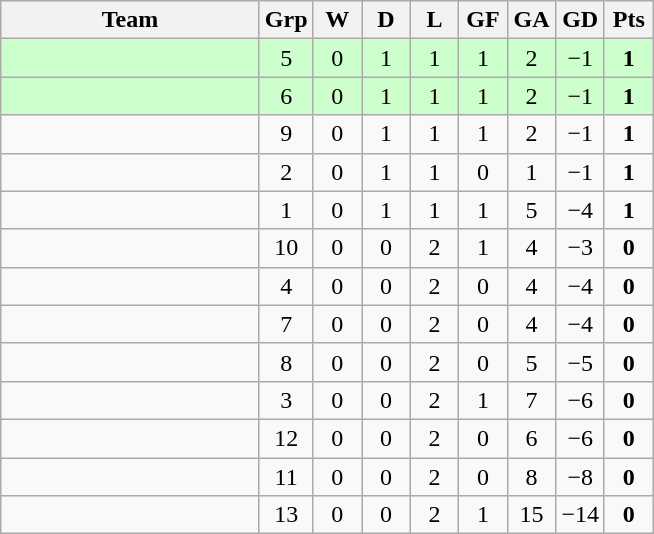<table class="wikitable" style="text-align: center;">
<tr>
<th width="165">Team</th>
<th width="25">Grp</th>
<th width="25">W</th>
<th width="25">D</th>
<th width="25">L</th>
<th width="25">GF</th>
<th width="25">GA</th>
<th width="25">GD</th>
<th width="25">Pts</th>
</tr>
<tr bgcolor="ccffcc">
<td style="text-align:left;"></td>
<td>5</td>
<td>0</td>
<td>1</td>
<td>1</td>
<td>1</td>
<td>2</td>
<td>−1</td>
<td><strong>1</strong></td>
</tr>
<tr bgcolor="ccffcc">
<td style="text-align:left;"></td>
<td>6</td>
<td>0</td>
<td>1</td>
<td>1</td>
<td>1</td>
<td>2</td>
<td>−1</td>
<td><strong>1</strong></td>
</tr>
<tr>
<td style="text-align:left;"></td>
<td>9</td>
<td>0</td>
<td>1</td>
<td>1</td>
<td>1</td>
<td>2</td>
<td>−1</td>
<td><strong>1</strong></td>
</tr>
<tr>
<td style="text-align:left;"></td>
<td>2</td>
<td>0</td>
<td>1</td>
<td>1</td>
<td>0</td>
<td>1</td>
<td>−1</td>
<td><strong>1</strong></td>
</tr>
<tr>
<td style="text-align:left;"></td>
<td>1</td>
<td>0</td>
<td>1</td>
<td>1</td>
<td>1</td>
<td>5</td>
<td>−4</td>
<td><strong>1</strong></td>
</tr>
<tr>
<td style="text-align:left;"></td>
<td>10</td>
<td>0</td>
<td>0</td>
<td>2</td>
<td>1</td>
<td>4</td>
<td>−3</td>
<td><strong>0</strong></td>
</tr>
<tr>
<td style="text-align:left;"></td>
<td>4</td>
<td>0</td>
<td>0</td>
<td>2</td>
<td>0</td>
<td>4</td>
<td>−4</td>
<td><strong>0</strong></td>
</tr>
<tr>
<td style="text-align:left;"></td>
<td>7</td>
<td>0</td>
<td>0</td>
<td>2</td>
<td>0</td>
<td>4</td>
<td>−4</td>
<td><strong>0</strong></td>
</tr>
<tr>
<td style="text-align:left;"></td>
<td>8</td>
<td>0</td>
<td>0</td>
<td>2</td>
<td>0</td>
<td>5</td>
<td>−5</td>
<td><strong>0</strong></td>
</tr>
<tr>
<td style="text-align:left;"></td>
<td>3</td>
<td>0</td>
<td>0</td>
<td>2</td>
<td>1</td>
<td>7</td>
<td>−6</td>
<td><strong>0</strong></td>
</tr>
<tr>
<td style="text-align:left;"></td>
<td>12</td>
<td>0</td>
<td>0</td>
<td>2</td>
<td>0</td>
<td>6</td>
<td>−6</td>
<td><strong>0</strong></td>
</tr>
<tr>
<td style="text-align:left;"></td>
<td>11</td>
<td>0</td>
<td>0</td>
<td>2</td>
<td>0</td>
<td>8</td>
<td>−8</td>
<td><strong>0</strong></td>
</tr>
<tr>
<td style="text-align:left;"></td>
<td>13</td>
<td>0</td>
<td>0</td>
<td>2</td>
<td>1</td>
<td>15</td>
<td>−14</td>
<td><strong>0</strong></td>
</tr>
</table>
